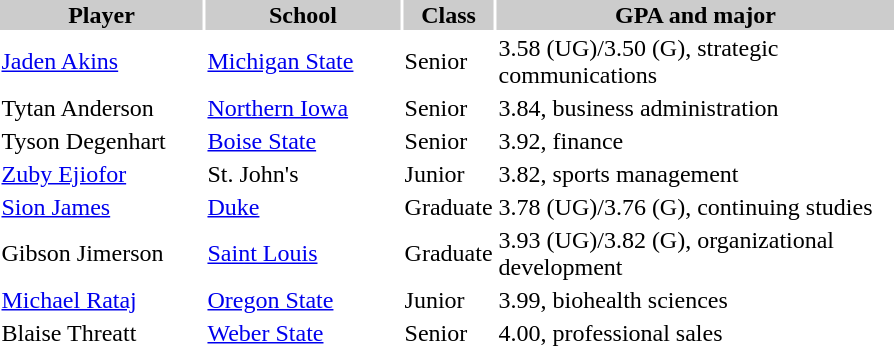<table style="width:600px" "border:'1' 'solid' 'gray' ">
<tr>
<th style="background:#ccc; width:23%;">Player</th>
<th style="background:#ccc; width:22%;">School</th>
<th style="background:#ccc; width:10%;">Class</th>
<th style="background:#ccc; width:45%;">GPA and major</th>
</tr>
<tr>
<td><a href='#'>Jaden Akins</a></td>
<td><a href='#'>Michigan State</a></td>
<td>Senior</td>
<td>3.58 (UG)/3.50 (G), strategic communications</td>
</tr>
<tr>
<td>Tytan Anderson</td>
<td><a href='#'>Northern Iowa</a></td>
<td>Senior</td>
<td>3.84, business administration</td>
</tr>
<tr>
<td>Tyson Degenhart</td>
<td><a href='#'>Boise State</a></td>
<td>Senior</td>
<td>3.92, finance</td>
</tr>
<tr>
<td><a href='#'>Zuby Ejiofor</a></td>
<td>St. John's</td>
<td>Junior</td>
<td>3.82, sports management</td>
</tr>
<tr>
<td><a href='#'>Sion James</a></td>
<td><a href='#'>Duke</a></td>
<td>Graduate</td>
<td>3.78 (UG)/3.76 (G), continuing studies</td>
</tr>
<tr>
<td>Gibson Jimerson</td>
<td><a href='#'>Saint Louis</a></td>
<td>Graduate</td>
<td>3.93 (UG)/3.82 (G), organizational development</td>
</tr>
<tr>
<td><a href='#'>Michael Rataj</a></td>
<td><a href='#'>Oregon State</a></td>
<td>Junior</td>
<td>3.99, biohealth sciences</td>
</tr>
<tr>
<td>Blaise Threatt</td>
<td><a href='#'>Weber State</a></td>
<td>Senior</td>
<td>4.00, professional sales</td>
</tr>
</table>
